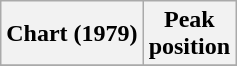<table class="wikitable plainrowheaders">
<tr>
<th>Chart (1979)</th>
<th>Peak<br>position</th>
</tr>
<tr>
</tr>
</table>
